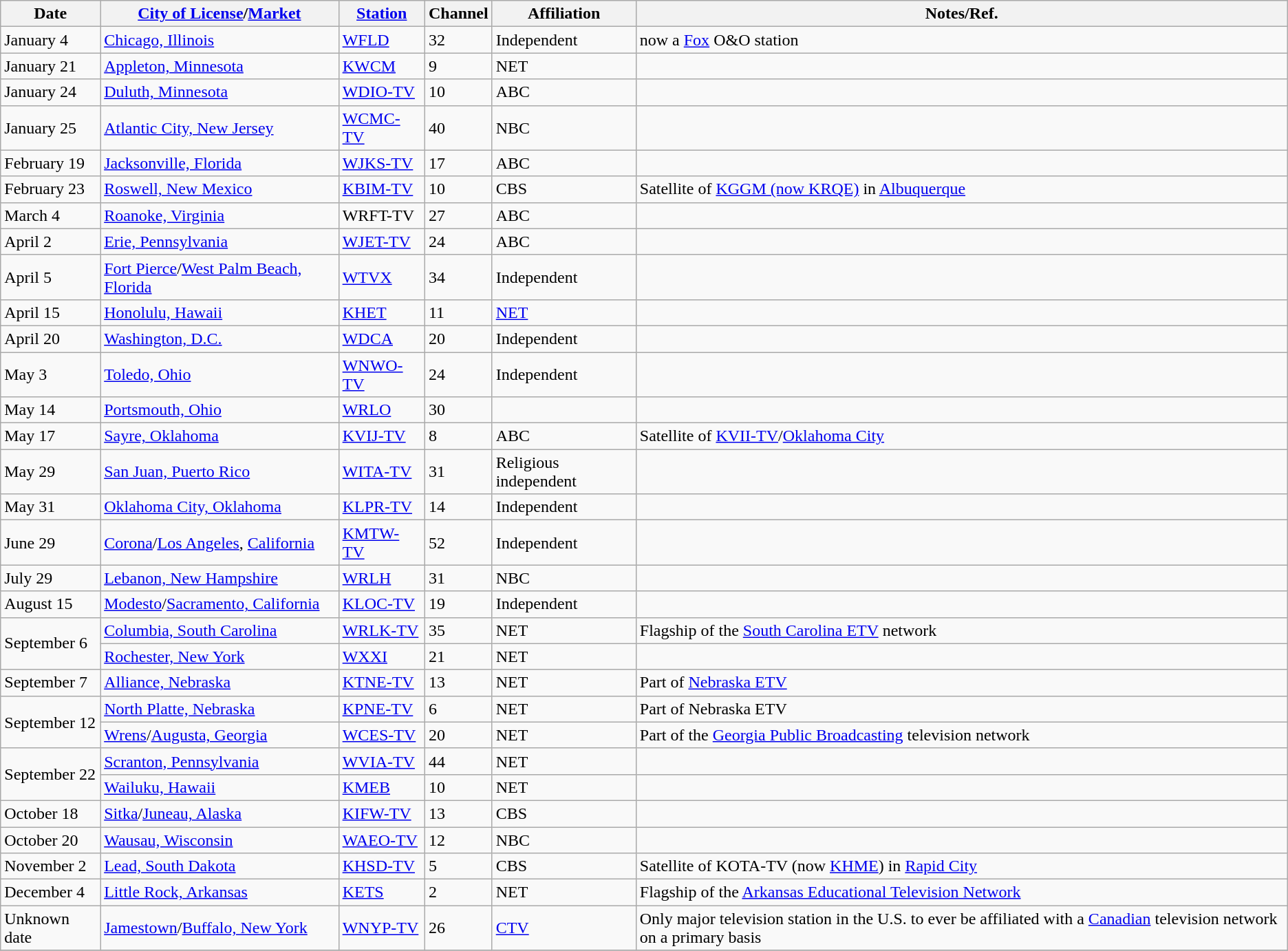<table class="wikitable sortable">
<tr>
<th>Date</th>
<th><a href='#'>City of License</a>/<a href='#'>Market</a></th>
<th><a href='#'>Station</a></th>
<th>Channel</th>
<th>Affiliation</th>
<th>Notes/Ref.</th>
</tr>
<tr>
<td>January 4</td>
<td><a href='#'>Chicago, Illinois</a></td>
<td><a href='#'>WFLD</a></td>
<td>32</td>
<td>Independent</td>
<td>now a <a href='#'>Fox</a> O&O station</td>
</tr>
<tr>
<td>January 21</td>
<td><a href='#'>Appleton, Minnesota</a></td>
<td><a href='#'>KWCM</a></td>
<td>9</td>
<td>NET</td>
<td></td>
</tr>
<tr>
<td>January 24</td>
<td><a href='#'>Duluth, Minnesota</a></td>
<td><a href='#'>WDIO-TV</a></td>
<td>10</td>
<td>ABC</td>
<td></td>
</tr>
<tr>
<td>January 25</td>
<td><a href='#'>Atlantic City, New Jersey</a></td>
<td><a href='#'>WCMC-TV</a></td>
<td>40</td>
<td>NBC</td>
<td></td>
</tr>
<tr>
<td>February 19</td>
<td><a href='#'>Jacksonville, Florida</a></td>
<td><a href='#'>WJKS-TV</a></td>
<td>17</td>
<td>ABC</td>
<td></td>
</tr>
<tr>
<td>February 23</td>
<td><a href='#'>Roswell, New Mexico</a></td>
<td><a href='#'>KBIM-TV</a></td>
<td>10</td>
<td>CBS</td>
<td>Satellite of <a href='#'>KGGM (now KRQE)</a> in <a href='#'>Albuquerque</a></td>
</tr>
<tr>
<td>March 4</td>
<td><a href='#'>Roanoke, Virginia</a></td>
<td>WRFT-TV</td>
<td>27</td>
<td>ABC</td>
<td></td>
</tr>
<tr>
<td>April 2</td>
<td><a href='#'>Erie, Pennsylvania</a></td>
<td><a href='#'>WJET-TV</a></td>
<td>24</td>
<td>ABC</td>
<td></td>
</tr>
<tr>
<td>April 5</td>
<td><a href='#'>Fort Pierce</a>/<a href='#'>West Palm Beach, Florida</a></td>
<td><a href='#'>WTVX</a></td>
<td>34</td>
<td>Independent</td>
<td></td>
</tr>
<tr>
<td>April 15</td>
<td><a href='#'>Honolulu, Hawaii</a></td>
<td><a href='#'>KHET</a></td>
<td>11</td>
<td><a href='#'>NET</a></td>
<td></td>
</tr>
<tr>
<td>April 20</td>
<td><a href='#'>Washington, D.C.</a></td>
<td><a href='#'>WDCA</a></td>
<td>20</td>
<td>Independent</td>
<td></td>
</tr>
<tr>
<td>May 3</td>
<td><a href='#'>Toledo, Ohio</a></td>
<td><a href='#'>WNWO-TV</a></td>
<td>24</td>
<td>Independent</td>
<td></td>
</tr>
<tr>
<td>May 14</td>
<td><a href='#'>Portsmouth, Ohio</a></td>
<td><a href='#'>WRLO</a></td>
<td>30</td>
<td></td>
<td></td>
</tr>
<tr>
<td>May 17</td>
<td><a href='#'>Sayre, Oklahoma</a></td>
<td><a href='#'>KVIJ-TV</a></td>
<td>8</td>
<td>ABC</td>
<td>Satellite of <a href='#'>KVII-TV</a>/<a href='#'>Oklahoma City</a></td>
</tr>
<tr>
<td>May 29</td>
<td><a href='#'>San Juan, Puerto Rico</a></td>
<td><a href='#'>WITA-TV</a></td>
<td>31</td>
<td>Religious independent</td>
<td></td>
</tr>
<tr>
<td>May 31</td>
<td><a href='#'>Oklahoma City, Oklahoma</a></td>
<td><a href='#'>KLPR-TV</a></td>
<td>14</td>
<td>Independent</td>
<td></td>
</tr>
<tr>
<td>June 29</td>
<td><a href='#'>Corona</a>/<a href='#'>Los Angeles</a>, <a href='#'>California</a></td>
<td><a href='#'>KMTW-TV</a></td>
<td>52</td>
<td>Independent</td>
<td></td>
</tr>
<tr>
<td>July 29</td>
<td><a href='#'>Lebanon, New Hampshire</a></td>
<td><a href='#'>WRLH</a></td>
<td>31</td>
<td>NBC</td>
<td></td>
</tr>
<tr>
<td>August 15</td>
<td><a href='#'>Modesto</a>/<a href='#'>Sacramento, California</a></td>
<td><a href='#'>KLOC-TV</a></td>
<td>19</td>
<td>Independent</td>
<td></td>
</tr>
<tr>
<td rowspan=2>September 6</td>
<td><a href='#'>Columbia, South Carolina</a></td>
<td><a href='#'>WRLK-TV</a></td>
<td>35</td>
<td>NET</td>
<td>Flagship of the <a href='#'>South Carolina ETV</a> network</td>
</tr>
<tr>
<td><a href='#'>Rochester, New York</a></td>
<td><a href='#'>WXXI</a></td>
<td>21</td>
<td>NET</td>
<td></td>
</tr>
<tr>
<td>September 7</td>
<td><a href='#'>Alliance, Nebraska</a></td>
<td><a href='#'>KTNE-TV</a></td>
<td>13</td>
<td>NET</td>
<td>Part of <a href='#'>Nebraska ETV</a></td>
</tr>
<tr>
<td rowspan=2>September 12</td>
<td><a href='#'>North Platte, Nebraska</a></td>
<td><a href='#'>KPNE-TV</a></td>
<td>6</td>
<td>NET</td>
<td>Part of Nebraska ETV</td>
</tr>
<tr>
<td><a href='#'>Wrens</a>/<a href='#'>Augusta, Georgia</a></td>
<td><a href='#'>WCES-TV</a></td>
<td>20</td>
<td>NET</td>
<td>Part of the <a href='#'>Georgia Public Broadcasting</a> television network</td>
</tr>
<tr>
<td rowspan=2>September 22</td>
<td><a href='#'>Scranton, Pennsylvania</a></td>
<td><a href='#'>WVIA-TV</a></td>
<td>44</td>
<td>NET</td>
<td></td>
</tr>
<tr>
<td><a href='#'>Wailuku, Hawaii</a></td>
<td><a href='#'>KMEB</a></td>
<td>10</td>
<td>NET</td>
<td></td>
</tr>
<tr>
<td>October 18</td>
<td><a href='#'>Sitka</a>/<a href='#'>Juneau, Alaska</a></td>
<td><a href='#'>KIFW-TV</a></td>
<td>13</td>
<td>CBS</td>
<td></td>
</tr>
<tr>
<td>October 20</td>
<td><a href='#'>Wausau, Wisconsin</a></td>
<td><a href='#'>WAEO-TV</a></td>
<td>12</td>
<td>NBC</td>
<td></td>
</tr>
<tr>
<td>November 2</td>
<td><a href='#'>Lead, South Dakota</a></td>
<td><a href='#'>KHSD-TV</a></td>
<td>5</td>
<td>CBS</td>
<td>Satellite of KOTA-TV (now <a href='#'>KHME</a>) in <a href='#'>Rapid City</a></td>
</tr>
<tr>
<td>December 4</td>
<td><a href='#'>Little Rock, Arkansas</a></td>
<td><a href='#'>KETS</a></td>
<td>2</td>
<td>NET</td>
<td>Flagship of the <a href='#'>Arkansas Educational Television Network</a></td>
</tr>
<tr>
<td>Unknown date</td>
<td><a href='#'>Jamestown</a>/<a href='#'>Buffalo, New York</a></td>
<td><a href='#'>WNYP-TV</a></td>
<td>26</td>
<td><a href='#'>CTV</a></td>
<td>Only major television station in the U.S. to ever be affiliated with a <a href='#'>Canadian</a> television network on a primary basis</td>
</tr>
<tr>
</tr>
</table>
